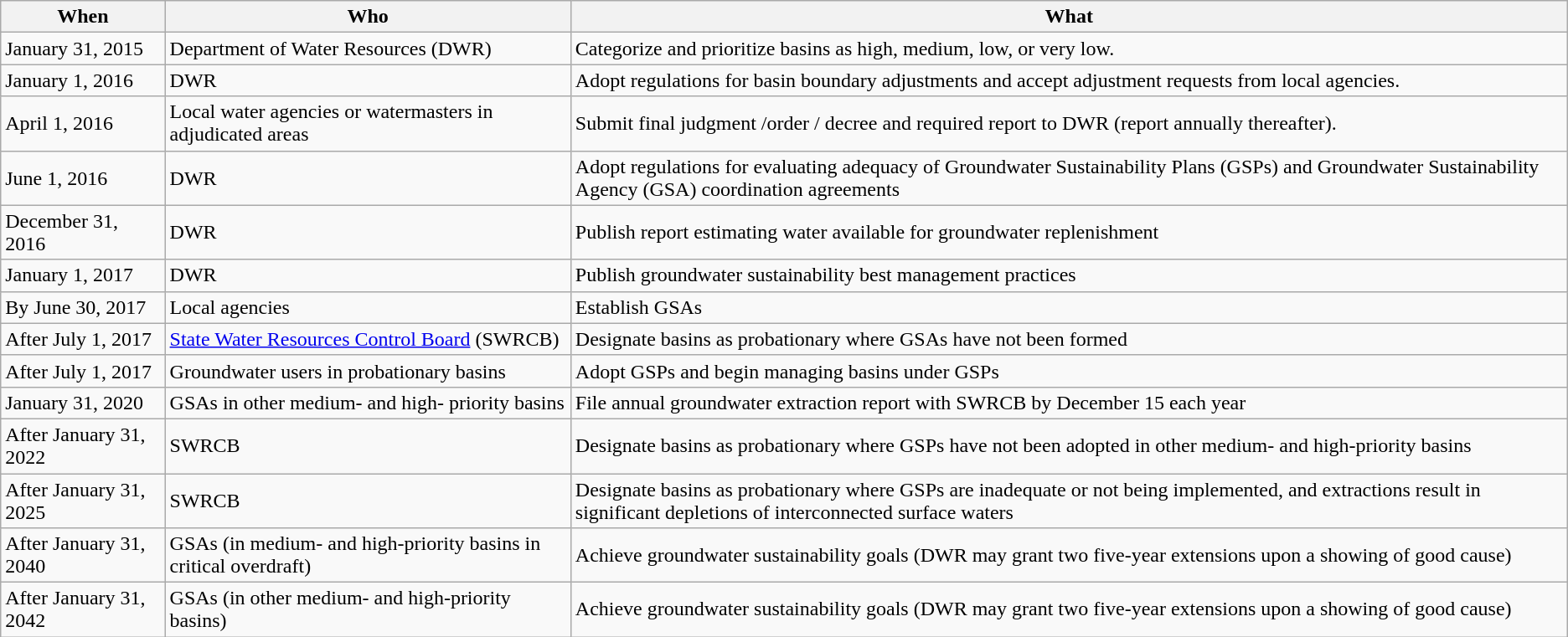<table class="wikitable">
<tr>
<th>When</th>
<th>Who</th>
<th>What</th>
</tr>
<tr>
<td>January 31, 2015</td>
<td>Department of Water Resources (DWR)</td>
<td>Categorize and prioritize basins as high, medium, low, or very low.</td>
</tr>
<tr>
<td>January 1, 2016</td>
<td>DWR</td>
<td>Adopt regulations for basin boundary adjustments and accept adjustment requests from local agencies.</td>
</tr>
<tr>
<td>April 1, 2016</td>
<td>Local water agencies or watermasters in adjudicated areas</td>
<td>Submit final judgment /order / decree and required report to DWR (report annually thereafter).</td>
</tr>
<tr>
<td>June 1, 2016</td>
<td>DWR</td>
<td>Adopt regulations for evaluating adequacy of Groundwater Sustainability Plans (GSPs) and Groundwater Sustainability Agency (GSA) coordination agreements</td>
</tr>
<tr>
<td>December 31, 2016</td>
<td>DWR</td>
<td>Publish report estimating water available for groundwater replenishment</td>
</tr>
<tr>
<td>January 1, 2017</td>
<td>DWR</td>
<td>Publish groundwater sustainability best management practices</td>
</tr>
<tr>
<td>By June 30, 2017</td>
<td>Local agencies</td>
<td>Establish GSAs</td>
</tr>
<tr>
<td>After July 1, 2017</td>
<td><a href='#'>State Water Resources Control Board</a> (SWRCB)</td>
<td>Designate basins as probationary where GSAs have not been formed</td>
</tr>
<tr>
<td>After July 1, 2017</td>
<td>Groundwater users in probationary basins</td>
<td>Adopt GSPs and begin managing basins under GSPs</td>
</tr>
<tr>
<td>January 31, 2020</td>
<td>GSAs in other medium- and high- priority basins</td>
<td>File annual groundwater extraction report with SWRCB by December 15 each year</td>
</tr>
<tr>
<td>After January 31, 2022</td>
<td>SWRCB</td>
<td>Designate basins as probationary where GSPs have not been adopted in other medium- and high-priority basins</td>
</tr>
<tr>
<td>After January 31, 2025</td>
<td>SWRCB</td>
<td>Designate basins as probationary where GSPs are inadequate or not being implemented, and extractions result in significant depletions of interconnected surface waters</td>
</tr>
<tr>
<td>After January 31, 2040</td>
<td>GSAs (in medium- and high-priority basins in critical overdraft)</td>
<td>Achieve groundwater sustainability goals (DWR may grant two five-year extensions upon a showing of good cause)</td>
</tr>
<tr>
<td>After January 31, 2042</td>
<td>GSAs (in other medium- and high-priority basins)</td>
<td>Achieve groundwater sustainability goals (DWR may grant two five-year extensions upon a showing of good cause)</td>
</tr>
</table>
